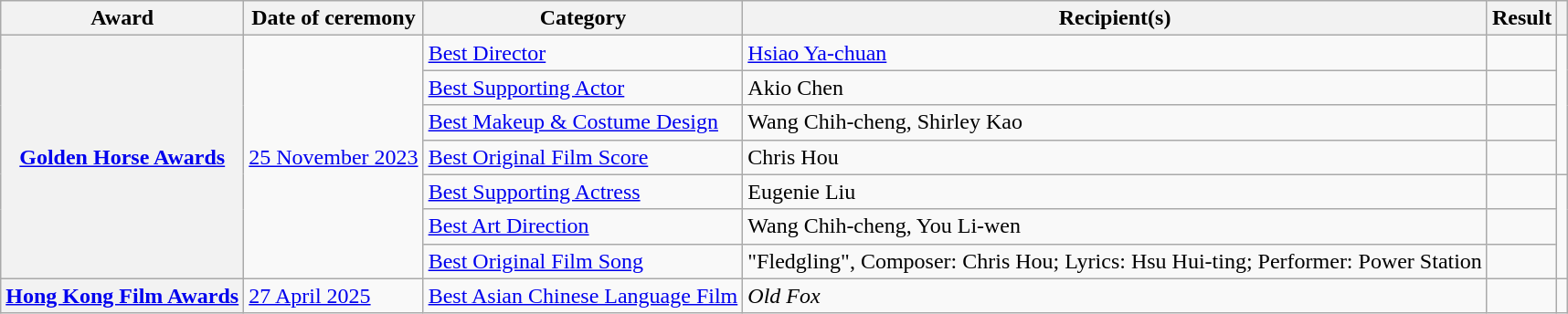<table class="wikitable sortable plainrowheaders">
<tr>
<th scope="col">Award</th>
<th scope="col">Date of ceremony</th>
<th scope="col">Category</th>
<th scope="col">Recipient(s)</th>
<th scope="col">Result</th>
<th scope="col" class="unsortable"></th>
</tr>
<tr>
<th rowspan="7" scope="row"><a href='#'>Golden Horse Awards</a></th>
<td rowspan="7"><a href='#'>25 November 2023</a></td>
<td><a href='#'>Best Director</a></td>
<td><a href='#'>Hsiao Ya-chuan</a></td>
<td></td>
<td rowspan="4" align="center"></td>
</tr>
<tr>
<td><a href='#'>Best Supporting Actor</a></td>
<td>Akio Chen</td>
<td></td>
</tr>
<tr>
<td><a href='#'>Best Makeup & Costume Design</a></td>
<td>Wang Chih-cheng, Shirley Kao</td>
<td></td>
</tr>
<tr>
<td><a href='#'>Best Original Film Score</a></td>
<td>Chris Hou</td>
<td></td>
</tr>
<tr>
<td><a href='#'>Best Supporting Actress</a></td>
<td>Eugenie Liu</td>
<td></td>
<td rowspan="3" align="center"></td>
</tr>
<tr>
<td><a href='#'>Best Art Direction</a></td>
<td>Wang Chih-cheng, You Li-wen</td>
<td></td>
</tr>
<tr>
<td><a href='#'>Best Original Film Song</a></td>
<td>"Fledgling", Composer: Chris Hou; Lyrics: Hsu Hui-ting; Performer: Power Station</td>
<td></td>
</tr>
<tr>
<th scope="row"><a href='#'>Hong Kong Film Awards</a></th>
<td rowspan="7"><a href='#'>27 April 2025</a></td>
<td><a href='#'>Best Asian Chinese Language Film</a></td>
<td><em>Old Fox</em></td>
<td></td>
<td></td>
</tr>
</table>
